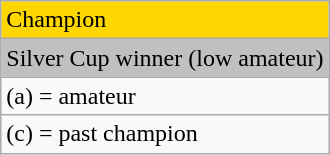<table class="wikitable">
<tr style="background:gold">
<td>Champion</td>
</tr>
<tr style="background:silver">
<td>Silver Cup winner (low amateur)</td>
</tr>
<tr>
<td>(a) = amateur</td>
</tr>
<tr>
<td>(c) = past champion</td>
</tr>
</table>
